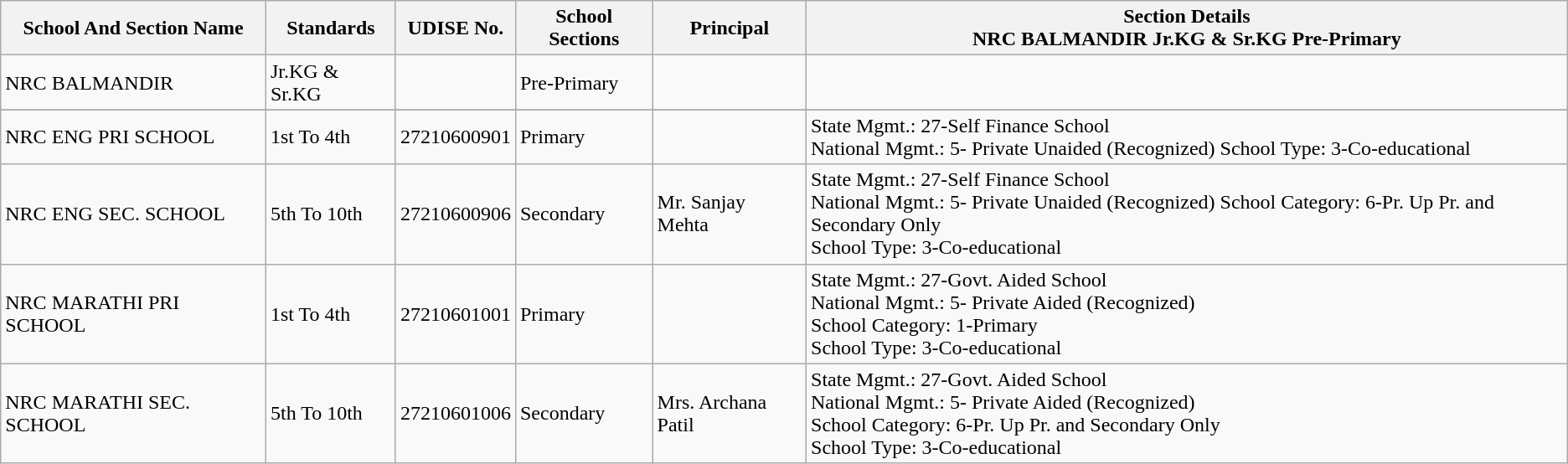<table class="wikitable">
<tr>
<th>School And Section Name</th>
<th>Standards</th>
<th>UDISE No.</th>
<th>School Sections</th>
<th>Principal</th>
<th>Section Details<br>NRC BALMANDIR
Jr.KG & Sr.KG
Pre-Primary</th>
</tr>
<tr>
<td>NRC BALMANDIR</td>
<td>Jr.KG & Sr.KG</td>
<td></td>
<td>Pre-Primary</td>
<td></td>
<td></td>
</tr>
<tr>
</tr>
<tr>
<td>NRC ENG PRI SCHOOL</td>
<td>1st To 4th</td>
<td>27210600901</td>
<td>Primary</td>
<td></td>
<td>State Mgmt.: 27-Self Finance School<br>National Mgmt.: 5- Private Unaided (Recognized)
School Type: 3-Co-educational</td>
</tr>
<tr>
<td>NRC ENG SEC. SCHOOL</td>
<td>5th To 10th</td>
<td>27210600906</td>
<td>Secondary</td>
<td>Mr. Sanjay Mehta</td>
<td>State Mgmt.: 27-Self Finance School<br>National Mgmt.: 5- Private Unaided (Recognized)
School Category: 6-Pr. Up Pr. and Secondary Only<br>School Type: 3-Co-educational</td>
</tr>
<tr>
<td>NRC MARATHI PRI SCHOOL</td>
<td>1st To 4th</td>
<td>27210601001</td>
<td>Primary</td>
<td></td>
<td>State Mgmt.: 27-Govt. Aided School<br>National Mgmt.: 5- Private Aided (Recognized)<br>School Category: 1-Primary<br>School Type: 3-Co-educational</td>
</tr>
<tr>
<td>NRC MARATHI SEC. SCHOOL</td>
<td>5th To 10th</td>
<td>27210601006</td>
<td>Secondary</td>
<td>Mrs. Archana Patil</td>
<td>State Mgmt.: 27-Govt. Aided School<br>National Mgmt.: 5- Private Aided (Recognized)<br>School Category: 6-Pr. Up Pr. and Secondary Only<br>School Type: 3-Co-educational</td>
</tr>
</table>
